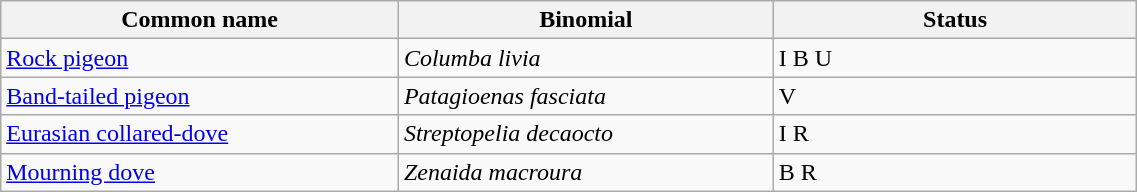<table width=60% class="wikitable">
<tr>
<th width=35%>Common name</th>
<th width=33%>Binomial</th>
<th width=32%>Status</th>
</tr>
<tr>
<td><a href='#'>Rock pigeon</a></td>
<td><em>Columba livia</em></td>
<td>I B U</td>
</tr>
<tr>
<td><a href='#'>Band-tailed pigeon</a></td>
<td><em>Patagioenas fasciata</em></td>
<td>V</td>
</tr>
<tr>
<td><a href='#'>Eurasian collared-dove</a></td>
<td><em>Streptopelia decaocto</em></td>
<td>I R</td>
</tr>
<tr>
<td><a href='#'>Mourning dove</a></td>
<td><em>Zenaida macroura</em></td>
<td>B R</td>
</tr>
</table>
